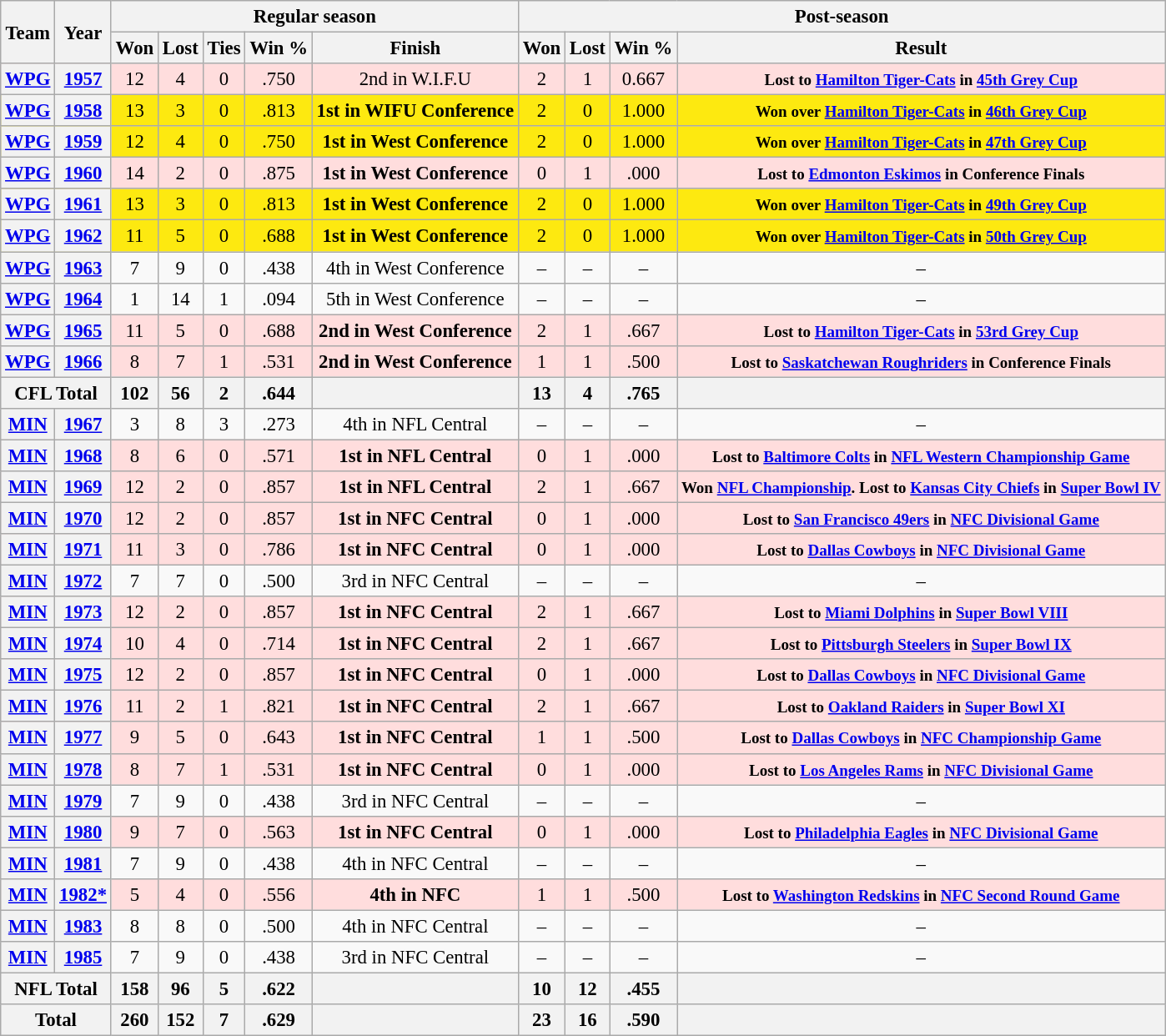<table class="wikitable" style="font-size: 95%; text-align:center;">
<tr>
<th rowspan="2">Team</th>
<th rowspan="2">Year</th>
<th colspan="5">Regular season</th>
<th colspan="4">Post-season</th>
</tr>
<tr>
<th>Won</th>
<th>Lost</th>
<th>Ties</th>
<th>Win %</th>
<th>Finish</th>
<th>Won</th>
<th>Lost</th>
<th>Win %</th>
<th>Result</th>
</tr>
<tr ! style="background:#fdd;">
<th><a href='#'>WPG</a></th>
<th><a href='#'>1957</a></th>
<td>12</td>
<td>4</td>
<td>0</td>
<td>.750</td>
<td>2nd in W.I.F.U</td>
<td>2</td>
<td>1</td>
<td>0.667</td>
<td><small><strong>Lost to <a href='#'>Hamilton Tiger-Cats</a> in <a href='#'>45th Grey Cup</a></strong></small></td>
</tr>
<tr ! style="background:#FDE910;">
<th><a href='#'>WPG</a></th>
<th><a href='#'>1958</a></th>
<td>13</td>
<td>3</td>
<td>0</td>
<td>.813</td>
<td><strong>1st in WIFU Conference</strong></td>
<td>2</td>
<td>0</td>
<td>1.000</td>
<td><small><strong>Won over <a href='#'>Hamilton Tiger-Cats</a> in <a href='#'>46th Grey Cup</a></strong></small></td>
</tr>
<tr ! style="background:#FDE910;">
<th><a href='#'>WPG</a></th>
<th><a href='#'>1959</a></th>
<td>12</td>
<td>4</td>
<td>0</td>
<td>.750</td>
<td><strong>1st in West Conference</strong></td>
<td>2</td>
<td>0</td>
<td>1.000</td>
<td><small><strong>Won over <a href='#'>Hamilton Tiger-Cats</a> in <a href='#'>47th Grey Cup</a></strong></small></td>
</tr>
<tr ! style="background:#fdd;">
<th><a href='#'>WPG</a></th>
<th><a href='#'>1960</a></th>
<td>14</td>
<td>2</td>
<td>0</td>
<td>.875</td>
<td><strong>1st in West Conference</strong></td>
<td>0</td>
<td>1</td>
<td>.000</td>
<td><small><strong>Lost to <a href='#'>Edmonton Eskimos</a> in Conference Finals</strong></small></td>
</tr>
<tr ! style="background:#FDE910;">
<th><a href='#'>WPG</a></th>
<th><a href='#'>1961</a></th>
<td>13</td>
<td>3</td>
<td>0</td>
<td>.813</td>
<td><strong>1st in West Conference</strong></td>
<td>2</td>
<td>0</td>
<td>1.000</td>
<td><small><strong>Won over <a href='#'>Hamilton Tiger-Cats</a> in <a href='#'>49th Grey Cup</a></strong></small></td>
</tr>
<tr ! style="background:#FDE910;">
<th><a href='#'>WPG</a></th>
<th><a href='#'>1962</a></th>
<td>11</td>
<td>5</td>
<td>0</td>
<td>.688</td>
<td><strong>1st in West Conference</strong></td>
<td>2</td>
<td>0</td>
<td>1.000</td>
<td><small><strong>Won over <a href='#'>Hamilton Tiger-Cats</a> in <a href='#'>50th Grey Cup</a></strong></small></td>
</tr>
<tr>
<th><a href='#'>WPG</a></th>
<th><a href='#'>1963</a></th>
<td>7</td>
<td>9</td>
<td>0</td>
<td>.438</td>
<td>4th in West Conference</td>
<td>–</td>
<td>–</td>
<td>–</td>
<td>–</td>
</tr>
<tr>
<th><a href='#'>WPG</a></th>
<th><a href='#'>1964</a></th>
<td>1</td>
<td>14</td>
<td>1</td>
<td>.094</td>
<td>5th in West Conference</td>
<td>–</td>
<td>–</td>
<td>–</td>
<td>–</td>
</tr>
<tr ! style="background:#fdd;">
<th><a href='#'>WPG</a></th>
<th><a href='#'>1965</a></th>
<td>11</td>
<td>5</td>
<td>0</td>
<td>.688</td>
<td><strong>2nd in West Conference</strong></td>
<td>2</td>
<td>1</td>
<td>.667</td>
<td><small><strong>Lost to <a href='#'>Hamilton Tiger-Cats</a> in <a href='#'>53rd Grey Cup</a></strong></small></td>
</tr>
<tr ! style="background:#fdd;">
<th><a href='#'>WPG</a></th>
<th><a href='#'>1966</a></th>
<td>8</td>
<td>7</td>
<td>1</td>
<td>.531</td>
<td><strong>2nd in West Conference</strong></td>
<td>1</td>
<td>1</td>
<td>.500</td>
<td><small><strong>Lost to <a href='#'>Saskatchewan Roughriders</a> in Conference Finals</strong></small></td>
</tr>
<tr>
<th colspan="2">CFL Total</th>
<th>102</th>
<th>56</th>
<th>2</th>
<th>.644</th>
<th></th>
<th>13</th>
<th>4</th>
<th>.765</th>
<th></th>
</tr>
<tr>
<th><a href='#'>MIN</a></th>
<th><a href='#'>1967</a></th>
<td>3</td>
<td>8</td>
<td>3</td>
<td>.273</td>
<td>4th in NFL Central</td>
<td>–</td>
<td>–</td>
<td>–</td>
<td>–</td>
</tr>
<tr ! style="background:#fdd;">
<th><a href='#'>MIN</a></th>
<th><a href='#'>1968</a></th>
<td>8</td>
<td>6</td>
<td>0</td>
<td>.571</td>
<td><strong>1st in NFL Central</strong></td>
<td>0</td>
<td>1</td>
<td>.000</td>
<td><small><strong>Lost to <a href='#'>Baltimore Colts</a> in <a href='#'>NFL Western Championship Game</a></strong></small></td>
</tr>
<tr ! style="background:#fdd;">
<th><a href='#'>MIN</a></th>
<th><a href='#'>1969</a></th>
<td>12</td>
<td>2</td>
<td>0</td>
<td>.857</td>
<td><strong>1st in NFL Central</strong></td>
<td>2</td>
<td>1</td>
<td>.667</td>
<td><small><strong>Won <a href='#'>NFL Championship</a>. Lost to <a href='#'>Kansas City Chiefs</a> in <a href='#'>Super Bowl IV</a></strong></small></td>
</tr>
<tr ! style="background:#fdd;">
<th><a href='#'>MIN</a></th>
<th><a href='#'>1970</a></th>
<td>12</td>
<td>2</td>
<td>0</td>
<td>.857</td>
<td><strong>1st in NFC Central</strong></td>
<td>0</td>
<td>1</td>
<td>.000</td>
<td><small><strong>Lost to <a href='#'>San Francisco 49ers</a> in <a href='#'>NFC Divisional Game</a></strong></small></td>
</tr>
<tr ! style="background:#fdd;">
<th><a href='#'>MIN</a></th>
<th><a href='#'>1971</a></th>
<td>11</td>
<td>3</td>
<td>0</td>
<td>.786</td>
<td><strong>1st in NFC Central</strong></td>
<td>0</td>
<td>1</td>
<td>.000</td>
<td><small><strong>Lost to <a href='#'>Dallas Cowboys</a> in <a href='#'>NFC Divisional Game</a></strong></small></td>
</tr>
<tr>
<th><a href='#'>MIN</a></th>
<th><a href='#'>1972</a></th>
<td>7</td>
<td>7</td>
<td>0</td>
<td>.500</td>
<td>3rd in NFC Central</td>
<td>–</td>
<td>–</td>
<td>–</td>
<td>–</td>
</tr>
<tr ! style="background:#fdd;">
<th><a href='#'>MIN</a></th>
<th><a href='#'>1973</a></th>
<td>12</td>
<td>2</td>
<td>0</td>
<td>.857</td>
<td><strong>1st in NFC Central</strong></td>
<td>2</td>
<td>1</td>
<td>.667</td>
<td><small><strong>Lost to <a href='#'>Miami Dolphins</a> in <a href='#'>Super Bowl VIII</a></strong></small></td>
</tr>
<tr ! style="background:#fdd;">
<th><a href='#'>MIN</a></th>
<th><a href='#'>1974</a></th>
<td>10</td>
<td>4</td>
<td>0</td>
<td>.714</td>
<td><strong>1st in NFC Central</strong></td>
<td>2</td>
<td>1</td>
<td>.667</td>
<td><small><strong>Lost to <a href='#'>Pittsburgh Steelers</a> in <a href='#'>Super Bowl IX</a></strong></small></td>
</tr>
<tr ! style="background:#fdd;">
<th><a href='#'>MIN</a></th>
<th><a href='#'>1975</a></th>
<td>12</td>
<td>2</td>
<td>0</td>
<td>.857</td>
<td><strong>1st in NFC Central</strong></td>
<td>0</td>
<td>1</td>
<td>.000</td>
<td><small><strong>Lost to <a href='#'>Dallas Cowboys</a> in <a href='#'>NFC Divisional Game</a></strong></small></td>
</tr>
<tr ! style="background:#fdd;">
<th><a href='#'>MIN</a></th>
<th><a href='#'>1976</a></th>
<td>11</td>
<td>2</td>
<td>1</td>
<td>.821</td>
<td><strong>1st in NFC Central</strong></td>
<td>2</td>
<td>1</td>
<td>.667</td>
<td><small><strong>Lost to <a href='#'>Oakland Raiders</a> in <a href='#'>Super Bowl XI</a></strong></small></td>
</tr>
<tr ! style="background:#fdd;">
<th><a href='#'>MIN</a></th>
<th><a href='#'>1977</a></th>
<td>9</td>
<td>5</td>
<td>0</td>
<td>.643</td>
<td><strong>1st in NFC Central</strong></td>
<td>1</td>
<td>1</td>
<td>.500</td>
<td><small><strong>Lost to <a href='#'>Dallas Cowboys</a> in <a href='#'>NFC Championship Game</a></strong></small></td>
</tr>
<tr ! style="background:#fdd;">
<th><a href='#'>MIN</a></th>
<th><a href='#'>1978</a></th>
<td>8</td>
<td>7</td>
<td>1</td>
<td>.531</td>
<td><strong>1st in NFC Central</strong></td>
<td>0</td>
<td>1</td>
<td>.000</td>
<td><small><strong>Lost to <a href='#'>Los Angeles Rams</a> in <a href='#'>NFC Divisional Game</a></strong></small></td>
</tr>
<tr>
<th><a href='#'>MIN</a></th>
<th><a href='#'>1979</a></th>
<td>7</td>
<td>9</td>
<td>0</td>
<td>.438</td>
<td>3rd in NFC Central</td>
<td>–</td>
<td>–</td>
<td>–</td>
<td>–</td>
</tr>
<tr ! style="background:#fdd;">
<th><a href='#'>MIN</a></th>
<th><a href='#'>1980</a></th>
<td>9</td>
<td>7</td>
<td>0</td>
<td>.563</td>
<td><strong>1st in NFC Central</strong></td>
<td>0</td>
<td>1</td>
<td>.000</td>
<td><small><strong>Lost to <a href='#'>Philadelphia Eagles</a> in <a href='#'>NFC Divisional Game</a></strong></small></td>
</tr>
<tr>
<th><a href='#'>MIN</a></th>
<th><a href='#'>1981</a></th>
<td>7</td>
<td>9</td>
<td>0</td>
<td>.438</td>
<td>4th in NFC Central</td>
<td>–</td>
<td>–</td>
<td>–</td>
<td>–</td>
</tr>
<tr ! style="background:#fdd;">
<th><a href='#'>MIN</a></th>
<th><a href='#'>1982*</a></th>
<td>5</td>
<td>4</td>
<td>0</td>
<td>.556</td>
<td><strong>4th in NFC</strong></td>
<td>1</td>
<td>1</td>
<td>.500</td>
<td><small><strong>Lost to <a href='#'>Washington Redskins</a> in <a href='#'>NFC Second Round Game</a></strong></small></td>
</tr>
<tr>
<th><a href='#'>MIN</a></th>
<th><a href='#'>1983</a></th>
<td>8</td>
<td>8</td>
<td>0</td>
<td>.500</td>
<td>4th in NFC Central</td>
<td>–</td>
<td>–</td>
<td>–</td>
<td>–</td>
</tr>
<tr>
<th><a href='#'>MIN</a></th>
<th><a href='#'>1985</a></th>
<td>7</td>
<td>9</td>
<td>0</td>
<td>.438</td>
<td>3rd in NFC Central</td>
<td>–</td>
<td>–</td>
<td>–</td>
<td>–</td>
</tr>
<tr>
<th colspan="2">NFL Total</th>
<th>158</th>
<th>96</th>
<th>5</th>
<th>.622</th>
<th></th>
<th>10</th>
<th>12</th>
<th>.455</th>
<th></th>
</tr>
<tr>
<th colspan="2">Total</th>
<th>260</th>
<th>152</th>
<th>7</th>
<th>.629</th>
<th></th>
<th>23</th>
<th>16</th>
<th>.590</th>
<th></th>
</tr>
</table>
